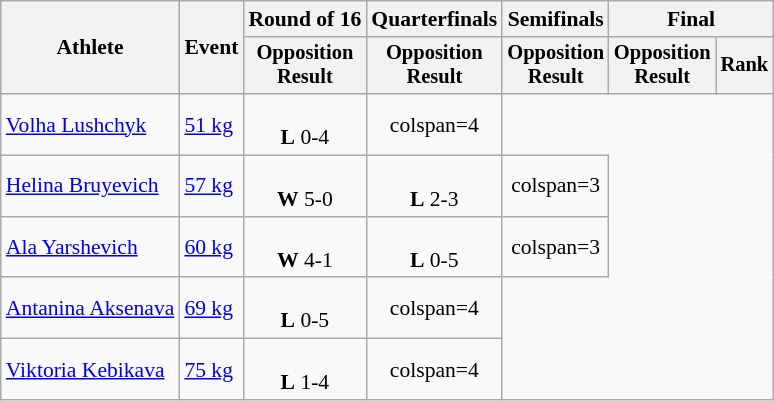<table class="wikitable" style="text-align:center; font-size:90%">
<tr>
<th rowspan=2>Athlete</th>
<th rowspan=2>Event</th>
<th>Round of 16</th>
<th>Quarterfinals</th>
<th>Semifinals</th>
<th colspan=2>Final</th>
</tr>
<tr style="font-size:95%">
<th>Opposition<br>Result</th>
<th>Opposition<br>Result</th>
<th>Opposition<br>Result</th>
<th>Opposition<br>Result</th>
<th>Rank</th>
</tr>
<tr>
<td align=left><a href='#'>Volha Lushchyk</a></td>
<td align=left><a href='#'>51 kg</a></td>
<td><br><strong>L</strong> 0-4</td>
<td>colspan=4 </td>
</tr>
<tr>
<td align=left><a href='#'>Helina Bruyevich</a></td>
<td align=left><a href='#'>57 kg</a></td>
<td><br><strong>W</strong> 5-0</td>
<td><br><strong>L</strong> 2-3</td>
<td>colspan=3 </td>
</tr>
<tr>
<td align=left><a href='#'>Ala Yarshevich</a></td>
<td align=left><a href='#'>60 kg</a></td>
<td><br><strong>W</strong> 4-1</td>
<td><br><strong>L</strong> 0-5</td>
<td>colspan=3 </td>
</tr>
<tr>
<td align=left><a href='#'>Antanina Aksenava</a></td>
<td align=left><a href='#'>69 kg</a></td>
<td><br><strong>L</strong> 0-5</td>
<td>colspan=4 </td>
</tr>
<tr>
<td align=left><a href='#'>Viktoria Kebikava </a></td>
<td align=left><a href='#'>75 kg</a></td>
<td><br><strong>L</strong> 1-4</td>
<td>colspan=4 </td>
</tr>
</table>
